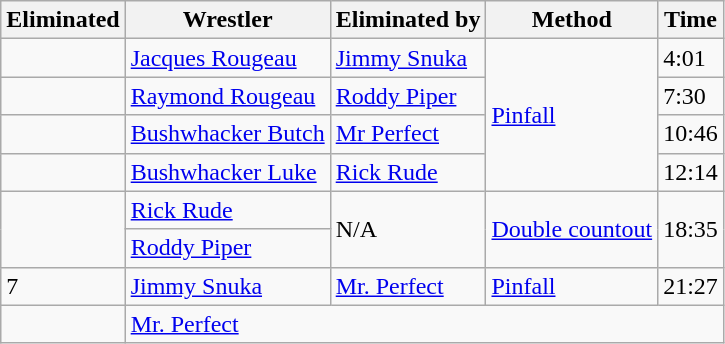<table class="wikitable sortable">
<tr>
<th>Eliminated</th>
<th>Wrestler</th>
<th>Eliminated by</th>
<th>Method</th>
<th>Time</th>
</tr>
<tr>
<td></td>
<td><a href='#'>Jacques Rougeau</a></td>
<td><a href='#'>Jimmy Snuka</a></td>
<td rowspan="4"><a href='#'>Pinfall</a></td>
<td>4:01</td>
</tr>
<tr>
<td></td>
<td><a href='#'>Raymond Rougeau</a></td>
<td><a href='#'>Roddy Piper</a></td>
<td>7:30</td>
</tr>
<tr>
<td></td>
<td><a href='#'>Bushwhacker Butch</a></td>
<td><a href='#'>Mr Perfect</a></td>
<td>10:46</td>
</tr>
<tr>
<td></td>
<td><a href='#'>Bushwhacker Luke</a></td>
<td><a href='#'>Rick Rude</a></td>
<td>12:14</td>
</tr>
<tr>
<td rowspan="2"></td>
<td><a href='#'>Rick Rude</a></td>
<td rowspan="2">N/A</td>
<td rowspan="2"><a href='#'>Double countout</a></td>
<td rowspan="2">18:35</td>
</tr>
<tr>
<td><a href='#'>Roddy Piper</a></td>
</tr>
<tr>
<td>7</td>
<td><a href='#'>Jimmy Snuka</a></td>
<td><a href='#'>Mr. Perfect</a></td>
<td><a href='#'>Pinfall</a></td>
<td>21:27</td>
</tr>
<tr>
<td></td>
<td colspan="4"><a href='#'>Mr. Perfect</a></td>
</tr>
</table>
